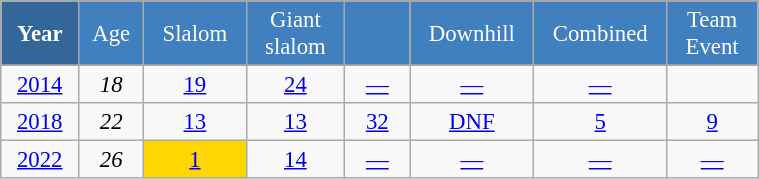<table class="wikitable" style="font-size:95%; text-align:center; border:grey solid 1px; border-collapse:collapse;" width="40%">
<tr style="background-color:#369; color:white;">
<td rowspan="2" colspan="1" width="4%"><strong>Year</strong></td>
</tr>
<tr style="background-color:#4180be; color:white;">
<td width="3%">Age</td>
<td width="5%">Slalom</td>
<td width="5%">Giant<br>slalom</td>
<td width="5%"></td>
<td width="5%">Downhill</td>
<td width="5%">Combined</td>
<td width="5%">Team Event</td>
</tr>
<tr style="background-color:#8CB2D8; color:white;">
</tr>
<tr>
<td><a href='#'>2014</a></td>
<td><em>18</em></td>
<td><a href='#'>19</a></td>
<td><a href='#'>24</a></td>
<td><a href='#'>—</a></td>
<td><a href='#'>—</a></td>
<td><a href='#'>—</a></td>
<td></td>
</tr>
<tr>
<td><a href='#'>2018</a></td>
<td><em>22</em></td>
<td><a href='#'>13</a></td>
<td><a href='#'>13</a></td>
<td><a href='#'>32</a></td>
<td><a href='#'>DNF</a></td>
<td><a href='#'>5</a></td>
<td><a href='#'>9</a></td>
</tr>
<tr>
<td><a href='#'>2022</a></td>
<td><em>26</em></td>
<td style="background:gold;"><a href='#'>1</a></td>
<td><a href='#'>14</a></td>
<td><a href='#'>—</a></td>
<td><a href='#'>—</a></td>
<td><a href='#'>—</a></td>
<td><a href='#'>—</a></td>
</tr>
</table>
